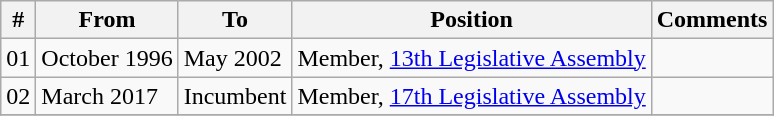<table class="wikitable sortable">
<tr>
<th>#</th>
<th>From</th>
<th>To</th>
<th>Position</th>
<th>Comments</th>
</tr>
<tr>
<td>01</td>
<td>October 1996</td>
<td>May 2002</td>
<td>Member, <a href='#'>13th Legislative Assembly</a></td>
<td></td>
</tr>
<tr>
<td>02</td>
<td>March 2017</td>
<td>Incumbent</td>
<td>Member, <a href='#'>17th Legislative Assembly</a></td>
<td></td>
</tr>
<tr>
</tr>
</table>
